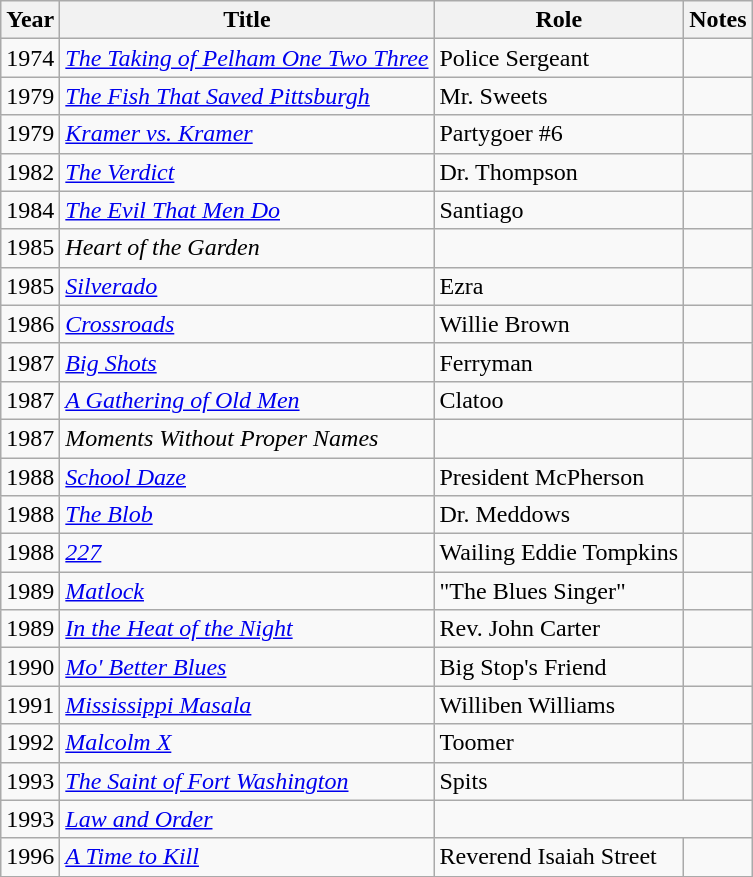<table class="wikitable">
<tr>
<th>Year</th>
<th>Title</th>
<th>Role</th>
<th>Notes</th>
</tr>
<tr>
<td>1974</td>
<td><em><a href='#'>The Taking of Pelham One Two Three</a></em></td>
<td>Police Sergeant</td>
<td></td>
</tr>
<tr>
<td>1979</td>
<td><em><a href='#'>The Fish That Saved Pittsburgh</a></em></td>
<td>Mr. Sweets</td>
<td></td>
</tr>
<tr>
<td>1979</td>
<td><em><a href='#'>Kramer vs. Kramer</a></em></td>
<td>Partygoer #6</td>
<td></td>
</tr>
<tr>
<td>1982</td>
<td><em><a href='#'>The Verdict</a></em></td>
<td>Dr. Thompson</td>
<td></td>
</tr>
<tr>
<td>1984</td>
<td><em><a href='#'>The Evil That Men Do</a></em></td>
<td>Santiago</td>
<td></td>
</tr>
<tr>
<td>1985</td>
<td><em>Heart of the Garden</em></td>
<td></td>
<td></td>
</tr>
<tr>
<td>1985</td>
<td><em><a href='#'>Silverado</a></em></td>
<td>Ezra</td>
<td></td>
</tr>
<tr>
<td>1986</td>
<td><em><a href='#'>Crossroads</a></em></td>
<td>Willie Brown</td>
<td></td>
</tr>
<tr>
<td>1987</td>
<td><em><a href='#'>Big Shots</a></em></td>
<td>Ferryman</td>
<td></td>
</tr>
<tr>
<td>1987</td>
<td><em><a href='#'>A Gathering of Old Men</a></em></td>
<td>Clatoo</td>
<td></td>
</tr>
<tr>
<td>1987</td>
<td><em>Moments Without Proper Names</em></td>
<td></td>
<td></td>
</tr>
<tr>
<td>1988</td>
<td><em><a href='#'>School Daze</a></em></td>
<td>President McPherson</td>
<td></td>
</tr>
<tr>
<td>1988</td>
<td><em><a href='#'>The Blob</a></em></td>
<td>Dr. Meddows</td>
</tr>
<tr>
<td>1988</td>
<td><em><a href='#'>227</a></em></td>
<td>Wailing Eddie Tompkins</td>
<td></td>
</tr>
<tr>
<td>1989</td>
<td><em><a href='#'>Matlock</a></em></td>
<td>"The Blues Singer"</td>
</tr>
<tr>
<td>1989</td>
<td><em><a href='#'>In the Heat of the Night</a></em></td>
<td>Rev. John Carter</td>
<td></td>
</tr>
<tr>
<td>1990</td>
<td><em><a href='#'>Mo' Better Blues</a></em></td>
<td>Big Stop's Friend</td>
<td></td>
</tr>
<tr>
<td>1991</td>
<td><em><a href='#'>Mississippi Masala</a></em></td>
<td>Williben Williams</td>
<td></td>
</tr>
<tr>
<td>1992</td>
<td><em><a href='#'>Malcolm X</a></em></td>
<td>Toomer</td>
<td></td>
</tr>
<tr>
<td>1993</td>
<td><em><a href='#'>The Saint of Fort Washington</a></em></td>
<td>Spits</td>
<td></td>
</tr>
<tr>
<td>1993</td>
<td><em> <a href='#'>Law and Order</a> </em></td>
</tr>
<tr>
<td>1996</td>
<td><em><a href='#'>A Time to Kill</a></em></td>
<td>Reverend Isaiah Street</td>
<td></td>
</tr>
</table>
